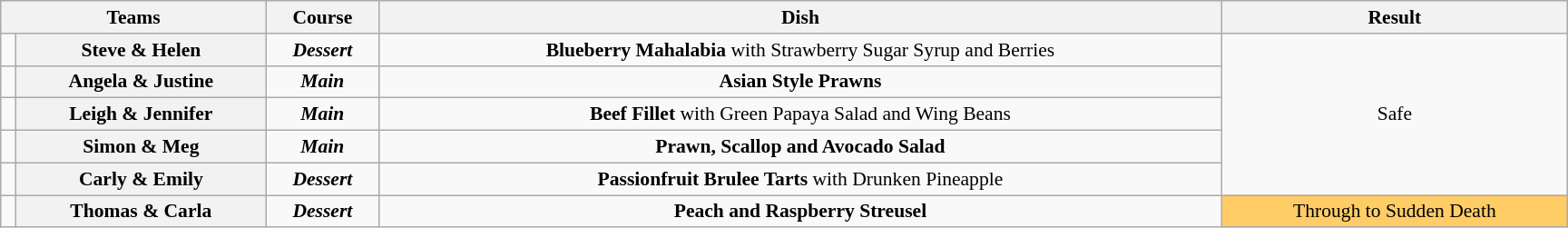<table class="wikitable plainrowheaders" style="text-align:center; font-size:90%; width:80em; margin:auto;">
<tr>
<th colspan=2>Teams</th>
<th>Course</th>
<th>Dish</th>
<th>Result</th>
</tr>
<tr>
<td></td>
<th>Steve & Helen</th>
<td><strong><em>Dessert</em></strong></td>
<td><strong>Blueberry Mahalabia</strong> with Strawberry Sugar Syrup and Berries</td>
<td rowspan=5>Safe</td>
</tr>
<tr>
<td></td>
<th>Angela & Justine</th>
<td><strong><em>Main</em></strong></td>
<td><strong>Asian Style Prawns</strong></td>
</tr>
<tr>
<td></td>
<th>Leigh & Jennifer</th>
<td><strong><em>Main</em></strong></td>
<td><strong>Beef Fillet</strong> with Green Papaya Salad and Wing Beans</td>
</tr>
<tr>
<td></td>
<th>Simon & Meg</th>
<td><strong><em>Main</em></strong></td>
<td><strong>Prawn, Scallop and Avocado Salad</strong></td>
</tr>
<tr>
<td></td>
<th>Carly & Emily</th>
<td><strong><em>Dessert</em></strong></td>
<td><strong>Passionfruit Brulee Tarts</strong> with Drunken Pineapple</td>
</tr>
<tr>
<td></td>
<th>Thomas & Carla</th>
<td><strong><em>Dessert</em></strong></td>
<td><strong>Peach and Raspberry Streusel</strong></td>
<td bgcolor=#FFCC66>Through to Sudden Death</td>
</tr>
</table>
